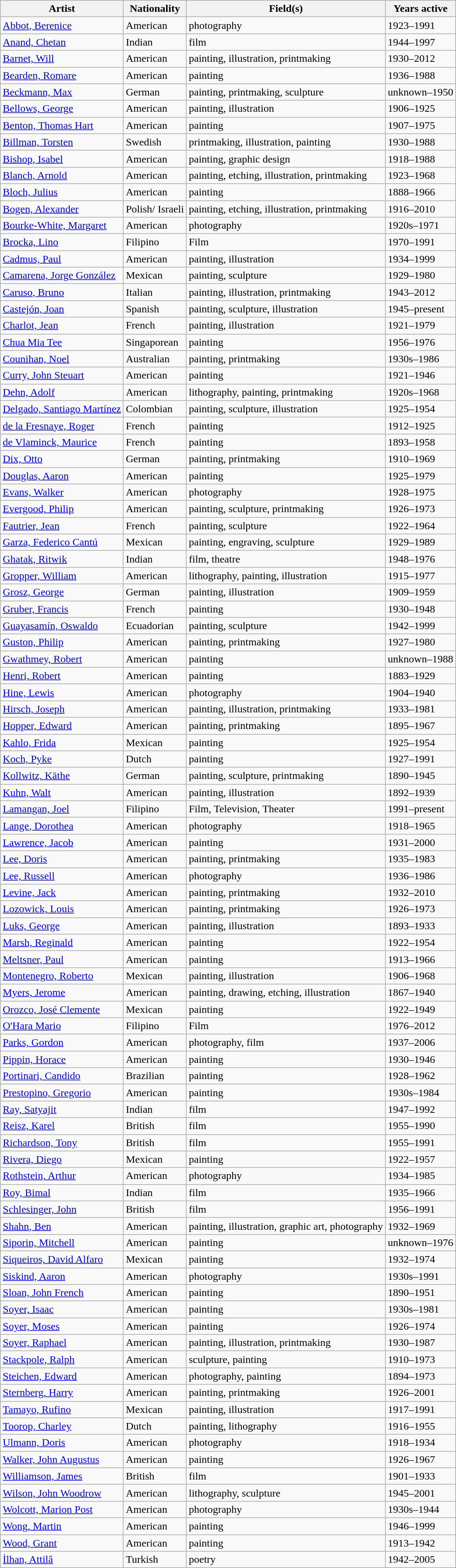<table class="wikitable">
<tr>
<th>Artist</th>
<th>Nationality</th>
<th>Field(s)</th>
<th>Years active</th>
</tr>
<tr>
<td><a href='#'>Abbot, Berenice</a></td>
<td>American</td>
<td>photography</td>
<td>1923–1991</td>
</tr>
<tr>
<td><a href='#'>Anand, Chetan</a></td>
<td>Indian</td>
<td>film</td>
<td>1944–1997</td>
</tr>
<tr>
<td><a href='#'>Barnet, Will</a></td>
<td>American</td>
<td>painting, illustration, printmaking</td>
<td>1930–2012</td>
</tr>
<tr>
<td><a href='#'>Bearden, Romare</a></td>
<td>American</td>
<td>painting</td>
<td>1936–1988</td>
</tr>
<tr>
<td><a href='#'>Beckmann, Max</a></td>
<td>German</td>
<td>painting, printmaking, sculpture</td>
<td>unknown–1950</td>
</tr>
<tr>
<td><a href='#'>Bellows, George</a></td>
<td>American</td>
<td>painting, illustration</td>
<td>1906–1925</td>
</tr>
<tr>
<td><a href='#'>Benton, Thomas Hart</a></td>
<td>American</td>
<td>painting</td>
<td>1907–1975</td>
</tr>
<tr>
<td><a href='#'>Billman, Torsten</a></td>
<td>Swedish</td>
<td>printmaking, illustration, painting</td>
<td>1930–1988</td>
</tr>
<tr>
<td><a href='#'>Bishop, Isabel</a></td>
<td>American</td>
<td>painting, graphic design</td>
<td>1918–1988</td>
</tr>
<tr>
<td><a href='#'>Blanch, Arnold</a></td>
<td>American</td>
<td>painting, etching, illustration, printmaking</td>
<td>1923–1968</td>
</tr>
<tr>
<td><a href='#'>Bloch, Julius</a></td>
<td>American</td>
<td>painting</td>
<td>1888–1966</td>
</tr>
<tr>
<td><a href='#'>Bogen, Alexander</a></td>
<td>Polish/ Israeli</td>
<td>painting, etching, illustration, printmaking</td>
<td>1916–2010</td>
</tr>
<tr>
<td><a href='#'>Bourke-White, Margaret</a></td>
<td>American</td>
<td>photography</td>
<td>1920s–1971</td>
</tr>
<tr>
<td><a href='#'>Brocka, Lino</a></td>
<td>Filipino</td>
<td>Film</td>
<td>1970–1991</td>
</tr>
<tr>
<td><a href='#'>Cadmus, Paul</a></td>
<td>American</td>
<td>painting, illustration</td>
<td>1934–1999</td>
</tr>
<tr>
<td><a href='#'>Camarena, Jorge González</a></td>
<td>Mexican</td>
<td>painting, sculpture</td>
<td>1929–1980</td>
</tr>
<tr>
<td><a href='#'>Caruso, Bruno</a></td>
<td>Italian</td>
<td>painting, illustration, printmaking</td>
<td>1943–2012</td>
</tr>
<tr>
<td><a href='#'>Castejón, Joan</a></td>
<td>Spanish</td>
<td>painting, sculpture, illustration</td>
<td>1945–present</td>
</tr>
<tr>
<td><a href='#'>Charlot, Jean</a></td>
<td>French</td>
<td>painting, illustration</td>
<td>1921–1979</td>
</tr>
<tr>
<td><a href='#'>Chua Mia Tee</a></td>
<td>Singaporean</td>
<td>painting</td>
<td>1956–1976</td>
</tr>
<tr>
<td><a href='#'>Counihan, Noel</a></td>
<td>Australian</td>
<td>painting, printmaking</td>
<td>1930s–1986</td>
</tr>
<tr>
<td><a href='#'>Curry, John Steuart</a></td>
<td>American</td>
<td>painting</td>
<td>1921–1946</td>
</tr>
<tr>
<td><a href='#'>Dehn, Adolf</a></td>
<td>American</td>
<td>lithography, painting, printmaking</td>
<td>1920s–1968</td>
</tr>
<tr>
<td><a href='#'>Delgado, Santiago Martínez</a></td>
<td>Colombian</td>
<td>painting, sculpture, illustration</td>
<td>1925–1954</td>
</tr>
<tr>
<td><a href='#'>de la Fresnaye, Roger</a></td>
<td>French</td>
<td>painting</td>
<td>1912–1925</td>
</tr>
<tr>
<td><a href='#'>de Vlaminck, Maurice</a></td>
<td>French</td>
<td>painting</td>
<td>1893–1958</td>
</tr>
<tr>
<td><a href='#'>Dix, Otto</a></td>
<td>German</td>
<td>painting, printmaking</td>
<td>1910–1969</td>
</tr>
<tr>
<td><a href='#'>Douglas, Aaron</a></td>
<td>American</td>
<td>painting</td>
<td>1925–1979</td>
</tr>
<tr>
<td><a href='#'>Evans, Walker</a></td>
<td>American</td>
<td>photography</td>
<td>1928–1975</td>
</tr>
<tr>
<td><a href='#'>Evergood, Philip</a></td>
<td>American</td>
<td>painting, sculpture, printmaking</td>
<td>1926–1973</td>
</tr>
<tr>
<td><a href='#'>Fautrier, Jean</a></td>
<td>French</td>
<td>painting, sculpture</td>
<td>1922–1964</td>
</tr>
<tr>
<td><a href='#'>Garza, Federico Cantú</a></td>
<td>Mexican</td>
<td>painting, engraving, sculpture</td>
<td>1929–1989</td>
</tr>
<tr>
<td><a href='#'>Ghatak, Ritwik</a></td>
<td>Indian</td>
<td>film, theatre</td>
<td>1948–1976</td>
</tr>
<tr>
<td><a href='#'>Gropper, William</a></td>
<td>American</td>
<td>lithography, painting, illustration</td>
<td>1915–1977</td>
</tr>
<tr>
<td><a href='#'>Grosz, George</a></td>
<td>German</td>
<td>painting, illustration</td>
<td>1909–1959</td>
</tr>
<tr>
<td><a href='#'>Gruber, Francis</a></td>
<td>French</td>
<td>painting</td>
<td>1930–1948</td>
</tr>
<tr>
<td><a href='#'>Guayasamín, Oswaldo</a></td>
<td>Ecuadorian</td>
<td>painting, sculpture</td>
<td>1942–1999</td>
</tr>
<tr>
<td><a href='#'>Guston, Philip</a></td>
<td>American</td>
<td>painting, printmaking</td>
<td>1927–1980</td>
</tr>
<tr>
<td><a href='#'>Gwathmey, Robert</a></td>
<td>American</td>
<td>painting</td>
<td>unknown–1988</td>
</tr>
<tr>
<td><a href='#'>Henri, Robert</a></td>
<td>American</td>
<td>painting</td>
<td>1883–1929</td>
</tr>
<tr>
<td><a href='#'>Hine, Lewis</a></td>
<td>American</td>
<td>photography</td>
<td>1904–1940</td>
</tr>
<tr>
<td><a href='#'>Hirsch, Joseph</a></td>
<td>American</td>
<td>painting, illustration, printmaking</td>
<td>1933–1981</td>
</tr>
<tr>
<td><a href='#'>Hopper, Edward</a></td>
<td>American</td>
<td>painting, printmaking</td>
<td>1895–1967</td>
</tr>
<tr>
<td><a href='#'>Kahlo, Frida</a></td>
<td>Mexican</td>
<td>painting</td>
<td>1925–1954</td>
</tr>
<tr>
<td><a href='#'>Koch, Pyke</a></td>
<td>Dutch</td>
<td>painting</td>
<td>1927–1991</td>
</tr>
<tr>
<td><a href='#'>Kollwitz, Käthe</a></td>
<td>German</td>
<td>painting, sculpture, printmaking</td>
<td>1890–1945</td>
</tr>
<tr>
<td><a href='#'>Kuhn, Walt</a></td>
<td>American</td>
<td>painting, illustration</td>
<td>1892–1939</td>
</tr>
<tr>
<td><a href='#'>Lamangan, Joel</a></td>
<td>Filipino</td>
<td>Film, Television, Theater</td>
<td>1991–present</td>
</tr>
<tr>
<td><a href='#'>Lange, Dorothea</a></td>
<td>American</td>
<td>photography</td>
<td>1918–1965</td>
</tr>
<tr>
<td><a href='#'>Lawrence, Jacob</a></td>
<td>American</td>
<td>painting</td>
<td>1931–2000</td>
</tr>
<tr>
<td><a href='#'>Lee, Doris</a></td>
<td>American</td>
<td>painting, printmaking</td>
<td>1935–1983</td>
</tr>
<tr>
<td><a href='#'>Lee, Russell</a></td>
<td>American</td>
<td>photography</td>
<td>1936–1986</td>
</tr>
<tr>
<td><a href='#'>Levine, Jack</a></td>
<td>American</td>
<td>painting, printmaking</td>
<td>1932–2010</td>
</tr>
<tr>
<td><a href='#'>Lozowick, Louis</a></td>
<td>American</td>
<td>painting, printmaking</td>
<td>1926–1973</td>
</tr>
<tr>
<td><a href='#'>Luks, George</a></td>
<td>American</td>
<td>painting, illustration</td>
<td>1893–1933</td>
</tr>
<tr>
<td><a href='#'>Marsh, Reginald</a></td>
<td>American</td>
<td>painting</td>
<td>1922–1954</td>
</tr>
<tr>
<td><a href='#'>Meltsner, Paul</a></td>
<td>American</td>
<td>painting</td>
<td>1913–1966</td>
</tr>
<tr>
<td><a href='#'>Montenegro, Roberto</a></td>
<td>Mexican</td>
<td>painting, illustration</td>
<td>1906–1968</td>
</tr>
<tr>
<td><a href='#'>Myers, Jerome</a></td>
<td>American</td>
<td>painting, drawing, etching, illustration</td>
<td>1867–1940</td>
</tr>
<tr>
<td><a href='#'>Orozco, José Clemente</a></td>
<td>Mexican</td>
<td>painting</td>
<td>1922–1949</td>
</tr>
<tr>
<td><a href='#'>O'Hara Mario</a></td>
<td>Filipino</td>
<td>Film</td>
<td>1976–2012</td>
</tr>
<tr>
<td><a href='#'>Parks, Gordon</a></td>
<td>American</td>
<td>photography, film</td>
<td>1937–2006</td>
</tr>
<tr>
<td><a href='#'>Pippin, Horace</a></td>
<td>American</td>
<td>painting</td>
<td>1930–1946</td>
</tr>
<tr>
<td><a href='#'>Portinari, Candido</a></td>
<td>Brazilian</td>
<td>painting</td>
<td>1928–1962</td>
</tr>
<tr>
<td><a href='#'>Prestopino, Gregorio</a></td>
<td>American</td>
<td>painting</td>
<td>1930s–1984</td>
</tr>
<tr>
<td><a href='#'>Ray, Satyajit</a></td>
<td>Indian</td>
<td>film</td>
<td>1947–1992</td>
</tr>
<tr>
<td><a href='#'>Reisz, Karel</a></td>
<td>British</td>
<td>film</td>
<td>1955–1990</td>
</tr>
<tr>
<td><a href='#'>Richardson, Tony</a></td>
<td>British</td>
<td>film</td>
<td>1955–1991</td>
</tr>
<tr>
<td><a href='#'>Rivera, Diego</a></td>
<td>Mexican</td>
<td>painting</td>
<td>1922–1957</td>
</tr>
<tr>
<td><a href='#'>Rothstein, Arthur</a></td>
<td>American</td>
<td>photography</td>
<td>1934–1985</td>
</tr>
<tr>
<td><a href='#'>Roy, Bimal</a></td>
<td>Indian</td>
<td>film</td>
<td>1935–1966</td>
</tr>
<tr>
<td><a href='#'>Schlesinger, John</a></td>
<td>British</td>
<td>film</td>
<td>1956–1991</td>
</tr>
<tr>
<td><a href='#'>Shahn, Ben</a></td>
<td>American</td>
<td>painting, illustration, graphic art, photography</td>
<td>1932–1969</td>
</tr>
<tr>
<td><a href='#'>Siporin, Mitchell</a></td>
<td>American</td>
<td>painting</td>
<td>unknown–1976</td>
</tr>
<tr>
<td><a href='#'>Siqueiros, David Alfaro</a></td>
<td>Mexican</td>
<td>painting</td>
<td>1932–1974</td>
</tr>
<tr>
<td><a href='#'>Siskind, Aaron</a></td>
<td>American</td>
<td>photography</td>
<td>1930s–1991</td>
</tr>
<tr>
<td><a href='#'>Sloan, John French</a></td>
<td>American</td>
<td>painting</td>
<td>1890–1951</td>
</tr>
<tr>
<td><a href='#'>Soyer, Isaac</a></td>
<td>American</td>
<td>painting</td>
<td>1930s–1981</td>
</tr>
<tr>
<td><a href='#'>Soyer, Moses</a></td>
<td>American</td>
<td>painting</td>
<td>1926–1974</td>
</tr>
<tr>
<td><a href='#'>Soyer, Raphael</a></td>
<td>American</td>
<td>painting, illustration, printmaking</td>
<td>1930–1987</td>
</tr>
<tr>
<td><a href='#'>Stackpole, Ralph</a></td>
<td>American</td>
<td>sculpture, painting</td>
<td>1910–1973</td>
</tr>
<tr>
<td><a href='#'>Steichen, Edward</a></td>
<td>American</td>
<td>photography, painting</td>
<td>1894–1973</td>
</tr>
<tr>
<td><a href='#'>Sternberg, Harry</a></td>
<td>American</td>
<td>painting, printmaking</td>
<td>1926–2001</td>
</tr>
<tr>
<td><a href='#'>Tamayo, Rufino</a></td>
<td>Mexican</td>
<td>painting, illustration</td>
<td>1917–1991</td>
</tr>
<tr>
<td><a href='#'>Toorop, Charley</a></td>
<td>Dutch</td>
<td>painting, lithography</td>
<td>1916–1955</td>
</tr>
<tr>
<td><a href='#'>Ulmann, Doris</a></td>
<td>American</td>
<td>photography</td>
<td>1918–1934</td>
</tr>
<tr>
<td><a href='#'>Walker, John Augustus</a></td>
<td>American</td>
<td>painting</td>
<td>1926–1967</td>
</tr>
<tr>
<td><a href='#'>Williamson, James</a></td>
<td>British</td>
<td>film</td>
<td>1901–1933</td>
</tr>
<tr>
<td><a href='#'>Wilson, John Woodrow</a></td>
<td>American</td>
<td>lithography, sculpture</td>
<td>1945–2001</td>
</tr>
<tr>
<td><a href='#'>Wolcott, Marion Post</a></td>
<td>American</td>
<td>photography</td>
<td>1930s–1944</td>
</tr>
<tr>
<td><a href='#'>Wong, Martin</a></td>
<td>American</td>
<td>painting</td>
<td>1946–1999</td>
</tr>
<tr>
<td><a href='#'>Wood, Grant</a></td>
<td>American</td>
<td>painting</td>
<td>1913–1942</td>
</tr>
<tr>
<td><a href='#'>İlhan, Attilâ</a></td>
<td>Turkish</td>
<td>poetry</td>
<td>1942–2005</td>
</tr>
</table>
